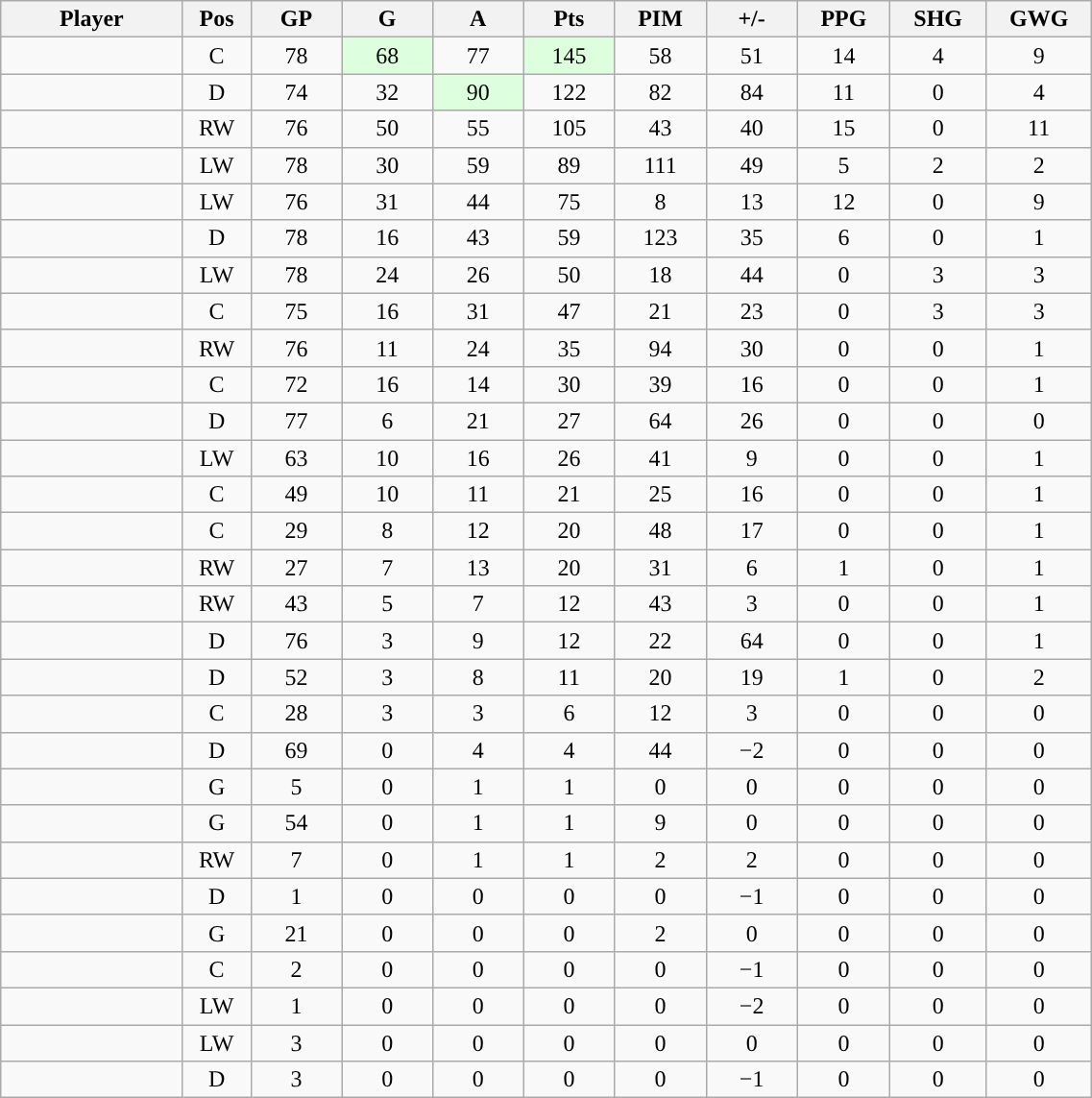<table class="wikitable sortable" width="60%">
<tr ALIGN="center">
<th bgcolor="#DDDDFF" width="10%">Player</th>
<th bgcolor="#DDDDFF" width="3%" title="Position">Pos</th>
<th bgcolor="#DDDDFF" width="5%" title="Games played">GP</th>
<th bgcolor="#DDDDFF" width="5%" title="Goals">G</th>
<th bgcolor="#DDDDFF" width="5%" title="Assists">A</th>
<th bgcolor="#DDDDFF" width="5%" title="Points">Pts</th>
<th bgcolor="#DDDDFF" width="5%" title="Penalties in Minutes">PIM</th>
<th bgcolor="#DDDDFF" width="5%" title="Plus/minus">+/-</th>
<th bgcolor="#DDDDFF" width="5%" title="Power play goals">PPG</th>
<th bgcolor="#DDDDFF" width="5%" title="Short-handed goals">SHG</th>
<th bgcolor="#DDDDFF" width="5%" title="Game-winning goals">GWG</th>
</tr>
<tr align="center">
<td align="right"></td>
<td>C</td>
<td>78</td>
<td style="background:#DDFFDD;">68</td>
<td>77</td>
<td style="background:#DDFFDD;">145</td>
<td>58</td>
<td>51</td>
<td>14</td>
<td>4</td>
<td>9</td>
</tr>
<tr align="center">
<td align="right"></td>
<td>D</td>
<td>74</td>
<td>32</td>
<td style="background:#DDFFDD;">90</td>
<td>122</td>
<td>82</td>
<td>84</td>
<td>11</td>
<td>0</td>
<td>4</td>
</tr>
<tr align="center">
<td align="right"></td>
<td>RW</td>
<td>76</td>
<td>50</td>
<td>55</td>
<td>105</td>
<td>43</td>
<td>40</td>
<td>15</td>
<td>0</td>
<td>11</td>
</tr>
<tr align="center">
<td align="right"></td>
<td>LW</td>
<td>78</td>
<td>30</td>
<td>59</td>
<td>89</td>
<td>111</td>
<td>49</td>
<td>5</td>
<td>2</td>
<td>2</td>
</tr>
<tr align="center">
<td align="right"></td>
<td>LW</td>
<td>76</td>
<td>31</td>
<td>44</td>
<td>75</td>
<td>8</td>
<td>13</td>
<td>12</td>
<td>0</td>
<td>9</td>
</tr>
<tr align="center">
<td align="right"></td>
<td>D</td>
<td>78</td>
<td>16</td>
<td>43</td>
<td>59</td>
<td>123</td>
<td>35</td>
<td>6</td>
<td>0</td>
<td>1</td>
</tr>
<tr align="center">
<td align="right"></td>
<td>LW</td>
<td>78</td>
<td>24</td>
<td>26</td>
<td>50</td>
<td>18</td>
<td>44</td>
<td>0</td>
<td>3</td>
<td>3</td>
</tr>
<tr align="center">
<td align="right"></td>
<td>C</td>
<td>75</td>
<td>16</td>
<td>31</td>
<td>47</td>
<td>21</td>
<td>23</td>
<td>0</td>
<td>3</td>
<td>3</td>
</tr>
<tr align="center">
<td align="right"></td>
<td>RW</td>
<td>76</td>
<td>11</td>
<td>24</td>
<td>35</td>
<td>94</td>
<td>30</td>
<td>0</td>
<td>0</td>
<td>1</td>
</tr>
<tr align="center">
<td align="right"></td>
<td>C</td>
<td>72</td>
<td>16</td>
<td>14</td>
<td>30</td>
<td>39</td>
<td>16</td>
<td>0</td>
<td>0</td>
<td>1</td>
</tr>
<tr align="center">
<td align="right"></td>
<td>D</td>
<td>77</td>
<td>6</td>
<td>21</td>
<td>27</td>
<td>64</td>
<td>26</td>
<td>0</td>
<td>0</td>
<td>0</td>
</tr>
<tr align="center">
<td align="right"></td>
<td>LW</td>
<td>63</td>
<td>10</td>
<td>16</td>
<td>26</td>
<td>41</td>
<td>9</td>
<td>0</td>
<td>0</td>
<td>1</td>
</tr>
<tr align="center">
<td align="right"></td>
<td>C</td>
<td>49</td>
<td>10</td>
<td>11</td>
<td>21</td>
<td>25</td>
<td>16</td>
<td>0</td>
<td>0</td>
<td>1</td>
</tr>
<tr align="center">
<td align="right"></td>
<td>C</td>
<td>29</td>
<td>8</td>
<td>12</td>
<td>20</td>
<td>48</td>
<td>17</td>
<td>0</td>
<td>0</td>
<td>1</td>
</tr>
<tr align="center">
<td align="right"></td>
<td>RW</td>
<td>27</td>
<td>7</td>
<td>13</td>
<td>20</td>
<td>31</td>
<td>6</td>
<td>1</td>
<td>0</td>
<td>1</td>
</tr>
<tr align="center">
<td align="right"></td>
<td>RW</td>
<td>43</td>
<td>5</td>
<td>7</td>
<td>12</td>
<td>43</td>
<td>3</td>
<td>0</td>
<td>0</td>
<td>1</td>
</tr>
<tr align="center">
<td align="right"></td>
<td>D</td>
<td>76</td>
<td>3</td>
<td>9</td>
<td>12</td>
<td>22</td>
<td>64</td>
<td>0</td>
<td>0</td>
<td>1</td>
</tr>
<tr align="center">
<td align="right"></td>
<td>D</td>
<td>52</td>
<td>3</td>
<td>8</td>
<td>11</td>
<td>20</td>
<td>19</td>
<td>1</td>
<td>0</td>
<td>2</td>
</tr>
<tr align="center">
<td align="right"></td>
<td>C</td>
<td>28</td>
<td>3</td>
<td>3</td>
<td>6</td>
<td>12</td>
<td>3</td>
<td>0</td>
<td>0</td>
<td>0</td>
</tr>
<tr align="center">
<td align="right"></td>
<td>D</td>
<td>69</td>
<td>0</td>
<td>4</td>
<td>4</td>
<td>44</td>
<td>−2</td>
<td>0</td>
<td>0</td>
<td>0</td>
</tr>
<tr align="center">
<td align="right"></td>
<td>G</td>
<td>5</td>
<td>0</td>
<td>1</td>
<td>1</td>
<td>0</td>
<td>0</td>
<td>0</td>
<td>0</td>
<td>0</td>
</tr>
<tr align="center">
<td align="right"></td>
<td>G</td>
<td>54</td>
<td>0</td>
<td>1</td>
<td>1</td>
<td>9</td>
<td>0</td>
<td>0</td>
<td>0</td>
<td>0</td>
</tr>
<tr align="center">
<td align="right"></td>
<td>RW</td>
<td>7</td>
<td>0</td>
<td>1</td>
<td>1</td>
<td>2</td>
<td>2</td>
<td>0</td>
<td>0</td>
<td>0</td>
</tr>
<tr align="center">
<td align="right"></td>
<td>D</td>
<td>1</td>
<td>0</td>
<td>0</td>
<td>0</td>
<td>0</td>
<td>−1</td>
<td>0</td>
<td>0</td>
<td>0</td>
</tr>
<tr align="center">
<td align="right"></td>
<td>G</td>
<td>21</td>
<td>0</td>
<td>0</td>
<td>0</td>
<td>2</td>
<td>0</td>
<td>0</td>
<td>0</td>
<td>0</td>
</tr>
<tr align="center">
<td align="right"></td>
<td>C</td>
<td>2</td>
<td>0</td>
<td>0</td>
<td>0</td>
<td>0</td>
<td>−1</td>
<td>0</td>
<td>0</td>
<td>0</td>
</tr>
<tr align="center">
<td align="right"></td>
<td>LW</td>
<td>1</td>
<td>0</td>
<td>0</td>
<td>0</td>
<td>0</td>
<td>−2</td>
<td>0</td>
<td>0</td>
<td>0</td>
</tr>
<tr align="center">
<td align="right"></td>
<td>LW</td>
<td>3</td>
<td>0</td>
<td>0</td>
<td>0</td>
<td>0</td>
<td>0</td>
<td>0</td>
<td>0</td>
<td>0</td>
</tr>
<tr align="center">
<td align="right"></td>
<td>D</td>
<td>3</td>
<td>0</td>
<td>0</td>
<td>0</td>
<td>0</td>
<td>−1</td>
<td>0</td>
<td>0</td>
<td>0</td>
</tr>
</table>
